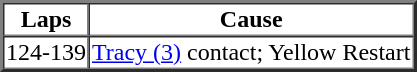<table border=2 cellspacing=0>
<tr>
<th>Laps</th>
<th>Cause</th>
</tr>
<tr>
<td>124-139</td>
<td><a href='#'>Tracy (3)</a> contact; Yellow Restart</td>
</tr>
</table>
